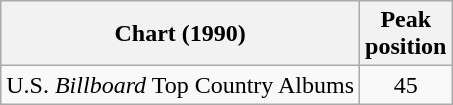<table class="wikitable">
<tr>
<th>Chart (1990)</th>
<th>Peak<br>position</th>
</tr>
<tr>
<td>U.S. <em>Billboard</em> Top Country Albums</td>
<td align="center">45</td>
</tr>
</table>
